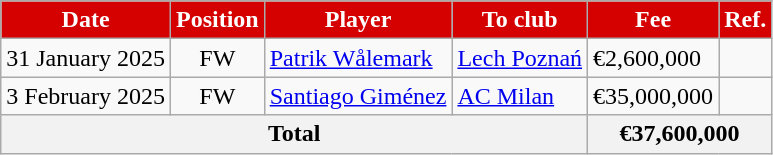<table class="wikitable sortable">
<tr>
<th style="background:#d50000; color:white;">Date</th>
<th style="background:#d50000; color:white;">Position</th>
<th style="background:#d50000; color:white;">Player</th>
<th style="background:#d50000; color:white;">To club</th>
<th style="background:#d50000; color:white;">Fee</th>
<th style="background:#d50000; color:white;">Ref.</th>
</tr>
<tr>
<td>31 January 2025</td>
<td style="text-align:center;">FW</td>
<td style="text-align;left:"> <a href='#'>Patrik Wålemark</a></td>
<td style="text-align:left;"> <a href='#'>Lech Poznań</a></td>
<td>€2,600,000</td>
<td></td>
</tr>
<tr>
<td>3 February 2025</td>
<td style="text-align:center;">FW</td>
<td style="text-align;left:"> <a href='#'>Santiago Giménez</a></td>
<td style="text-align:left;"> <a href='#'>AC Milan</a></td>
<td>€35,000,000</td>
<td></td>
</tr>
<tr>
<th colspan="4">Total</th>
<th colspan="2">€37,600,000</th>
</tr>
</table>
